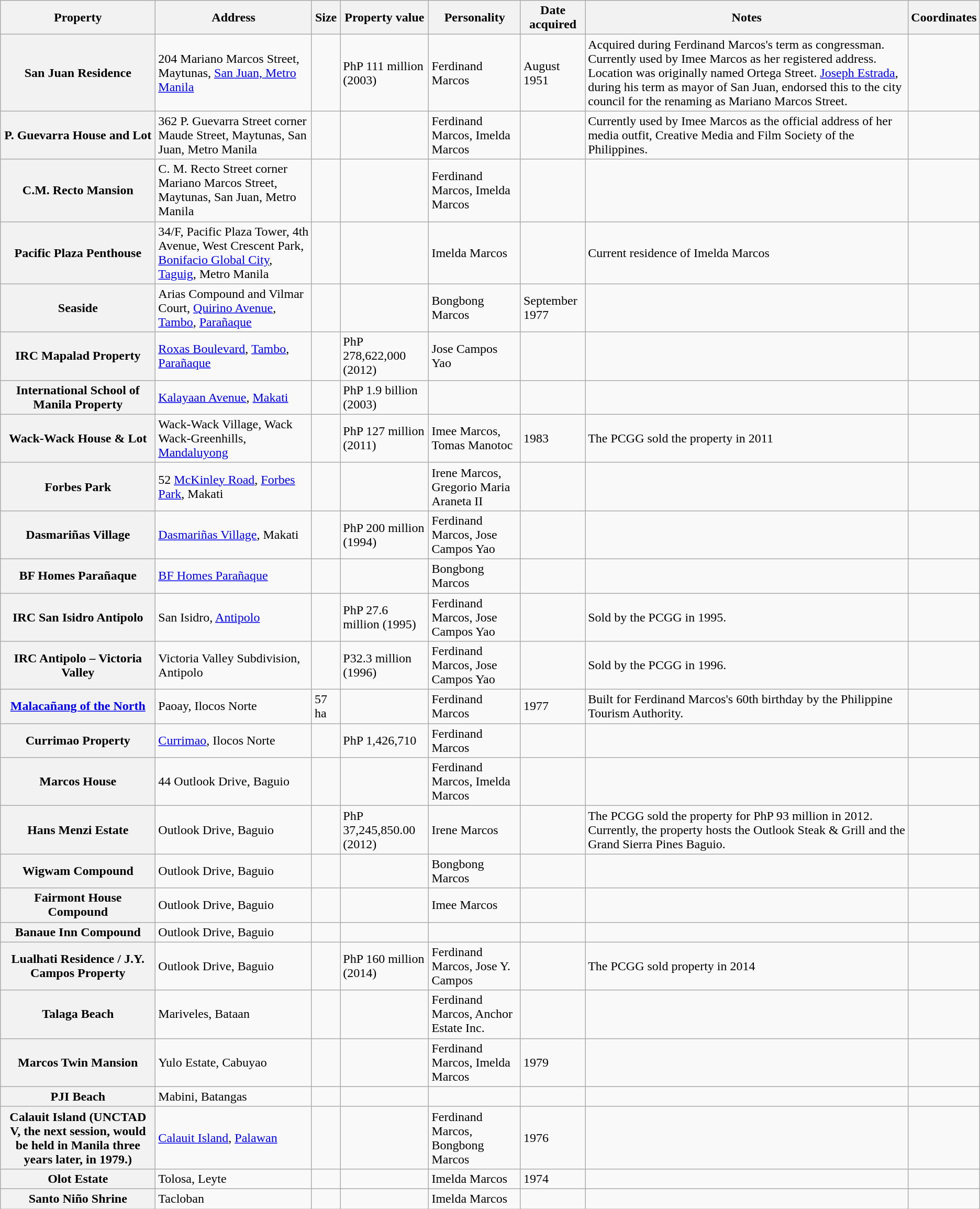<table class="wikitable sortable">
<tr>
<th scope="col">Property</th>
<th scope="col">Address</th>
<th scope="col">Size</th>
<th scope="col">Property value</th>
<th scope="col">Personality</th>
<th scope="col">Date acquired</th>
<th scope="col" class="unsortable">Notes</th>
<th scope="col" class="unsortable">Coordinates</th>
</tr>
<tr>
<th scope="row">San Juan Residence</th>
<td>204 Mariano Marcos Street, Maytunas, <a href='#'>San Juan, Metro Manila</a></td>
<td></td>
<td>PhP 111 million (2003)</td>
<td>Ferdinand Marcos</td>
<td>August 1951</td>
<td>Acquired during Ferdinand Marcos's term as congressman. Currently used by Imee Marcos as her registered address. Location was originally named Ortega Street. <a href='#'>Joseph Estrada</a>, during his term as mayor of San Juan, endorsed this to the city council for the renaming as Mariano Marcos Street.</td>
<td></td>
</tr>
<tr>
<th scope="row">P. Guevarra House and Lot</th>
<td>362 P. Guevarra Street corner Maude Street, Maytunas, San Juan, Metro Manila</td>
<td></td>
<td></td>
<td>Ferdinand Marcos, Imelda Marcos</td>
<td></td>
<td>Currently used by Imee Marcos as the official address of her media outfit, Creative Media and Film Society of the Philippines.</td>
<td></td>
</tr>
<tr>
<th scope="row">C.M. Recto Mansion</th>
<td>C. M. Recto Street corner Mariano Marcos Street, Maytunas, San Juan, Metro Manila</td>
<td></td>
<td></td>
<td>Ferdinand Marcos, Imelda Marcos</td>
<td></td>
<td></td>
<td></td>
</tr>
<tr>
<th scope="row">Pacific Plaza Penthouse</th>
<td>34/F, Pacific Plaza Tower, 4th Avenue, West Crescent Park, <a href='#'>Bonifacio Global City</a>, <a href='#'>Taguig</a>, Metro Manila</td>
<td></td>
<td></td>
<td>Imelda Marcos</td>
<td></td>
<td>Current residence of Imelda Marcos</td>
<td></td>
</tr>
<tr>
<th scope="row">Seaside</th>
<td>Arias Compound and Vilmar Court, <a href='#'>Quirino Avenue</a>, <a href='#'>Tambo</a>, <a href='#'>Parañaque</a></td>
<td></td>
<td></td>
<td>Bongbong Marcos</td>
<td>September 1977</td>
<td></td>
<td></td>
</tr>
<tr>
<th scope="row">IRC Mapalad Property</th>
<td><a href='#'>Roxas Boulevard</a>, <a href='#'>Tambo</a>, <a href='#'>Parañaque</a></td>
<td></td>
<td>PhP 278,622,000 (2012)</td>
<td>Jose Campos Yao</td>
<td></td>
<td></td>
<td></td>
</tr>
<tr>
<th scope="row">International School of Manila Property</th>
<td><a href='#'>Kalayaan Avenue</a>, <a href='#'>Makati</a></td>
<td></td>
<td>PhP 1.9 billion (2003)</td>
<td></td>
<td></td>
<td></td>
<td></td>
</tr>
<tr>
<th scope="row">Wack-Wack House & Lot</th>
<td>Wack-Wack Village, Wack Wack-Greenhills, <a href='#'>Mandaluyong</a></td>
<td></td>
<td>PhP 127 million (2011)</td>
<td>Imee Marcos, Tomas Manotoc</td>
<td>1983</td>
<td>The PCGG sold the property in 2011</td>
<td></td>
</tr>
<tr>
<th scope="row">Forbes Park</th>
<td>52 <a href='#'>McKinley Road</a>, <a href='#'>Forbes Park</a>, Makati</td>
<td></td>
<td></td>
<td>Irene Marcos, Gregorio Maria Araneta II</td>
<td></td>
<td></td>
<td></td>
</tr>
<tr>
<th scope="row">Dasmariñas Village</th>
<td><a href='#'>Dasmariñas Village</a>, Makati</td>
<td></td>
<td>PhP 200 million (1994)</td>
<td>Ferdinand Marcos, Jose Campos Yao</td>
<td></td>
<td></td>
<td></td>
</tr>
<tr>
<th scope="row">BF Homes Parañaque</th>
<td><a href='#'>BF Homes Parañaque</a></td>
<td></td>
<td></td>
<td>Bongbong Marcos</td>
<td></td>
<td></td>
<td></td>
</tr>
<tr>
<th scope="row">IRC San Isidro Antipolo</th>
<td>San Isidro, <a href='#'>Antipolo</a></td>
<td></td>
<td>PhP 27.6 million (1995)</td>
<td>Ferdinand Marcos, Jose Campos Yao</td>
<td></td>
<td>Sold by the PCGG in 1995.</td>
<td></td>
</tr>
<tr>
<th scope="row">IRC Antipolo – Victoria Valley</th>
<td>Victoria Valley Subdivision, Antipolo</td>
<td></td>
<td>P32.3 million (1996)</td>
<td>Ferdinand Marcos, Jose Campos Yao</td>
<td></td>
<td>Sold by the PCGG in 1996.</td>
<td></td>
</tr>
<tr>
<th scope="row"><a href='#'>Malacañang of the North</a></th>
<td>Paoay, Ilocos Norte</td>
<td>57 ha</td>
<td></td>
<td>Ferdinand Marcos</td>
<td>1977</td>
<td>Built for Ferdinand Marcos's 60th birthday by the Philippine Tourism Authority.</td>
<td></td>
</tr>
<tr>
<th scope="row">Currimao Property</th>
<td><a href='#'>Currimao</a>, Ilocos Norte</td>
<td></td>
<td>PhP 1,426,710</td>
<td>Ferdinand Marcos</td>
<td></td>
<td></td>
<td></td>
</tr>
<tr>
<th scope="row">Marcos House</th>
<td>44 Outlook Drive, Baguio</td>
<td></td>
<td></td>
<td>Ferdinand Marcos, Imelda Marcos</td>
<td></td>
<td></td>
<td></td>
</tr>
<tr>
<th scope="row">Hans Menzi Estate</th>
<td>Outlook Drive, Baguio</td>
<td></td>
<td>PhP 37,245,850.00 (2012)</td>
<td>Irene Marcos</td>
<td></td>
<td>The PCGG sold the property for PhP 93 million in 2012. Currently, the property hosts the Outlook Steak & Grill and the Grand Sierra Pines Baguio.</td>
<td></td>
</tr>
<tr>
<th scope="row">Wigwam Compound</th>
<td>Outlook Drive, Baguio</td>
<td></td>
<td></td>
<td>Bongbong Marcos</td>
<td></td>
<td></td>
<td></td>
</tr>
<tr>
<th scope="row">Fairmont House Compound</th>
<td>Outlook Drive, Baguio</td>
<td></td>
<td></td>
<td>Imee Marcos</td>
<td></td>
<td></td>
<td></td>
</tr>
<tr>
<th scope="row">Banaue Inn Compound</th>
<td>Outlook Drive, Baguio</td>
<td></td>
<td></td>
<td></td>
<td></td>
<td></td>
<td></td>
</tr>
<tr>
<th scope="row">Lualhati Residence / J.Y. Campos Property</th>
<td>Outlook Drive, Baguio</td>
<td></td>
<td>PhP 160 million (2014)</td>
<td>Ferdinand Marcos, Jose Y. Campos</td>
<td></td>
<td>The PCGG sold property in 2014</td>
<td></td>
</tr>
<tr>
<th scope="row">Talaga Beach</th>
<td>Mariveles, Bataan</td>
<td></td>
<td></td>
<td>Ferdinand Marcos, Anchor Estate Inc.</td>
<td></td>
<td></td>
<td></td>
</tr>
<tr>
<th scope="row">Marcos Twin Mansion</th>
<td>Yulo Estate, Cabuyao</td>
<td></td>
<td></td>
<td>Ferdinand Marcos, Imelda Marcos</td>
<td>1979</td>
<td></td>
<td></td>
</tr>
<tr>
<th scope="row">PJI Beach</th>
<td>Mabini, Batangas</td>
<td></td>
<td></td>
<td></td>
<td></td>
<td></td>
<td></td>
</tr>
<tr>
<th scope="row">Calauit Island (UNCTAD V, the next session, would be held in Manila three years later, in 1979.)</th>
<td><a href='#'>Calauit Island</a>, <a href='#'>Palawan</a></td>
<td></td>
<td></td>
<td>Ferdinand Marcos, Bongbong Marcos</td>
<td>1976</td>
<td></td>
<td></td>
</tr>
<tr>
<th scope="row">Olot Estate</th>
<td>Tolosa, Leyte</td>
<td></td>
<td></td>
<td>Imelda Marcos</td>
<td>1974</td>
<td></td>
<td></td>
</tr>
<tr>
<th scope="row">Santo Niño Shrine</th>
<td>Tacloban</td>
<td></td>
<td></td>
<td>Imelda Marcos</td>
<td></td>
<td></td>
<td></td>
</tr>
</table>
